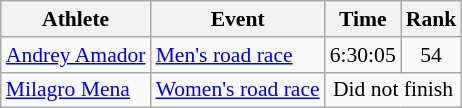<table class="wikitable" style="font-size:90%">
<tr>
<th>Athlete</th>
<th>Event</th>
<th>Time</th>
<th>Rank</th>
</tr>
<tr align=center>
<td align=left><a href='#'>Andrey Amador</a></td>
<td align=left><a href='#'>Men's road race</a></td>
<td>6:30:05</td>
<td>54</td>
</tr>
<tr align=center>
<td align=left><a href='#'>Milagro Mena</a></td>
<td align=left><a href='#'>Women's road race</a></td>
<td colspan=2>Did not finish</td>
</tr>
</table>
